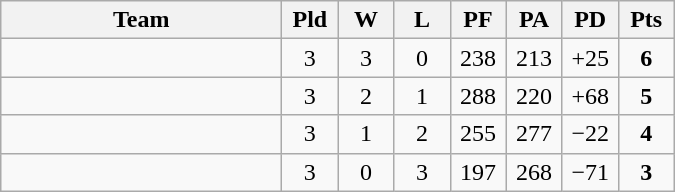<table class=wikitable style="text-align:center">
<tr>
<th width=180>Team</th>
<th width=30>Pld</th>
<th width=30>W</th>
<th width=30>L</th>
<th width=30>PF</th>
<th width=30>PA</th>
<th width=30>PD</th>
<th width=30>Pts</th>
</tr>
<tr>
<td align="left"></td>
<td>3</td>
<td>3</td>
<td>0</td>
<td>238</td>
<td>213</td>
<td>+25</td>
<td><strong>6</strong></td>
</tr>
<tr>
<td align="left"></td>
<td>3</td>
<td>2</td>
<td>1</td>
<td>288</td>
<td>220</td>
<td>+68</td>
<td><strong>5</strong></td>
</tr>
<tr>
<td align="left"></td>
<td>3</td>
<td>1</td>
<td>2</td>
<td>255</td>
<td>277</td>
<td>−22</td>
<td><strong>4</strong></td>
</tr>
<tr>
<td align="left"></td>
<td>3</td>
<td>0</td>
<td>3</td>
<td>197</td>
<td>268</td>
<td>−71</td>
<td><strong>3</strong></td>
</tr>
</table>
